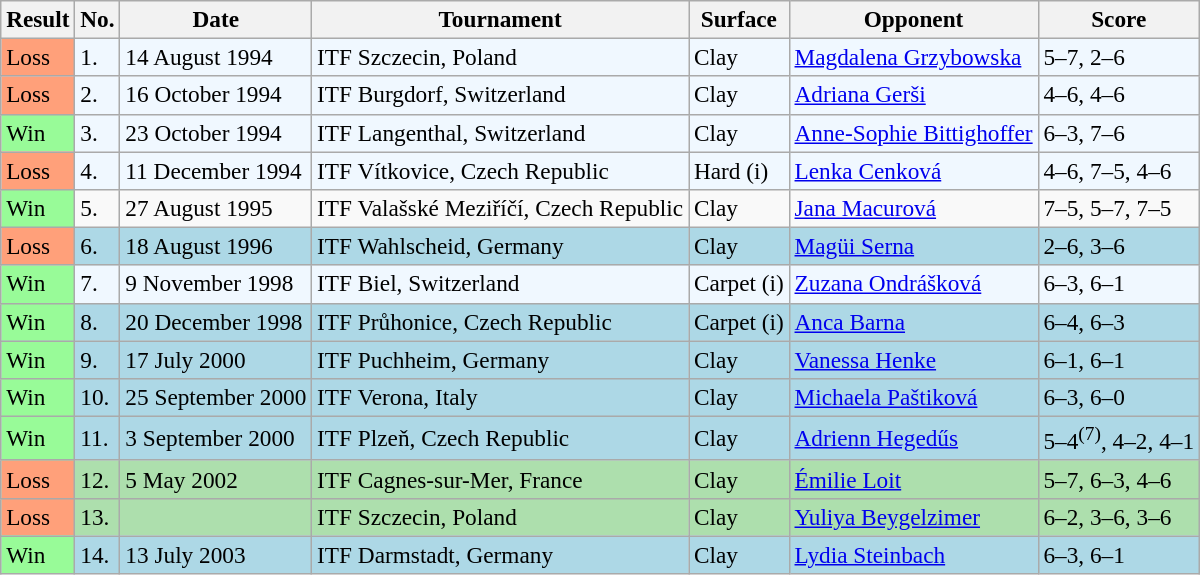<table class="sortable wikitable" style=font-size:97%>
<tr>
<th>Result</th>
<th>No.</th>
<th>Date</th>
<th>Tournament</th>
<th>Surface</th>
<th>Opponent</th>
<th>Score</th>
</tr>
<tr style="background:#f0f8ff;">
<td style="background:#ffa07a;">Loss</td>
<td>1.</td>
<td>14 August 1994</td>
<td>ITF Szczecin, Poland</td>
<td>Clay</td>
<td> <a href='#'>Magdalena Grzybowska</a></td>
<td>5–7, 2–6</td>
</tr>
<tr style="background:#f0f8ff;">
<td style="background:#ffa07a;">Loss</td>
<td>2.</td>
<td>16 October 1994</td>
<td>ITF Burgdorf, Switzerland</td>
<td>Clay</td>
<td> <a href='#'>Adriana Gerši</a></td>
<td>4–6, 4–6</td>
</tr>
<tr style="background:#f0f8ff;">
<td style="background:#98fb98;">Win</td>
<td>3.</td>
<td>23 October 1994</td>
<td>ITF Langenthal, Switzerland</td>
<td>Clay</td>
<td> <a href='#'>Anne-Sophie Bittighoffer</a></td>
<td>6–3, 7–6</td>
</tr>
<tr bgcolor="#f0f8ff">
<td style="background:#ffa07a;">Loss</td>
<td>4.</td>
<td>11 December 1994</td>
<td>ITF Vítkovice, Czech Republic</td>
<td>Hard (i)</td>
<td> <a href='#'>Lenka Cenková</a></td>
<td>4–6, 7–5, 4–6</td>
</tr>
<tr>
<td style="background:#98fb98;">Win</td>
<td>5.</td>
<td>27 August 1995</td>
<td>ITF Valašské Meziříčí, Czech Republic</td>
<td>Clay</td>
<td> <a href='#'>Jana Macurová</a></td>
<td>7–5, 5–7, 7–5</td>
</tr>
<tr style="background:lightblue;">
<td style="background:#ffa07a;">Loss</td>
<td>6.</td>
<td>18 August 1996</td>
<td>ITF Wahlscheid, Germany</td>
<td>Clay</td>
<td> <a href='#'>Magüi Serna</a></td>
<td>2–6, 3–6</td>
</tr>
<tr style="background:#f0f8ff;">
<td style="background:#98fb98;">Win</td>
<td>7.</td>
<td>9 November 1998</td>
<td>ITF Biel, Switzerland</td>
<td>Carpet (i)</td>
<td> <a href='#'>Zuzana Ondrášková</a></td>
<td>6–3, 6–1</td>
</tr>
<tr bgcolor="lightblue">
<td style="background:#98fb98;">Win</td>
<td>8.</td>
<td>20 December 1998</td>
<td>ITF Průhonice, Czech Republic</td>
<td>Carpet (i)</td>
<td> <a href='#'>Anca Barna</a></td>
<td>6–4, 6–3</td>
</tr>
<tr style="background:lightblue;">
<td style="background:#98fb98;">Win</td>
<td>9.</td>
<td>17 July 2000</td>
<td>ITF Puchheim, Germany</td>
<td>Clay</td>
<td> <a href='#'>Vanessa Henke</a></td>
<td>6–1, 6–1</td>
</tr>
<tr bgcolor="lightblue">
<td style="background:#98fb98;">Win</td>
<td>10.</td>
<td>25 September 2000</td>
<td>ITF Verona, Italy</td>
<td>Clay</td>
<td> <a href='#'>Michaela Paštiková</a></td>
<td>6–3, 6–0</td>
</tr>
<tr style="background:lightblue;">
<td style="background:#98fb98;">Win</td>
<td>11.</td>
<td>3 September 2000</td>
<td>ITF Plzeň, Czech Republic</td>
<td>Clay</td>
<td> <a href='#'>Adrienn Hegedűs</a></td>
<td>5–4<sup>(7)</sup>, 4–2, 4–1</td>
</tr>
<tr style="background:#addfad;">
<td style="background:#ffa07a;">Loss</td>
<td>12.</td>
<td>5 May 2002</td>
<td>ITF Cagnes-sur-Mer, France</td>
<td>Clay</td>
<td> <a href='#'>Émilie Loit</a></td>
<td>5–7, 6–3, 4–6</td>
</tr>
<tr style="background:#addfad;">
<td style="background:#ffa07a;">Loss</td>
<td>13.</td>
<td></td>
<td>ITF Szczecin, Poland</td>
<td>Clay</td>
<td> <a href='#'>Yuliya Beygelzimer</a></td>
<td>6–2, 3–6, 3–6</td>
</tr>
<tr style="background:lightblue;">
<td style="background:#98fb98;">Win</td>
<td>14.</td>
<td>13 July 2003</td>
<td>ITF Darmstadt, Germany</td>
<td>Clay</td>
<td> <a href='#'>Lydia Steinbach</a></td>
<td>6–3, 6–1</td>
</tr>
</table>
